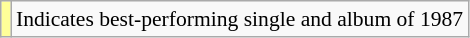<table class="wikitable" style="font-size:90%;">
<tr>
<td style="background-color:#FFFF99"></td>
<td>Indicates best-performing single and album of 1987</td>
</tr>
</table>
